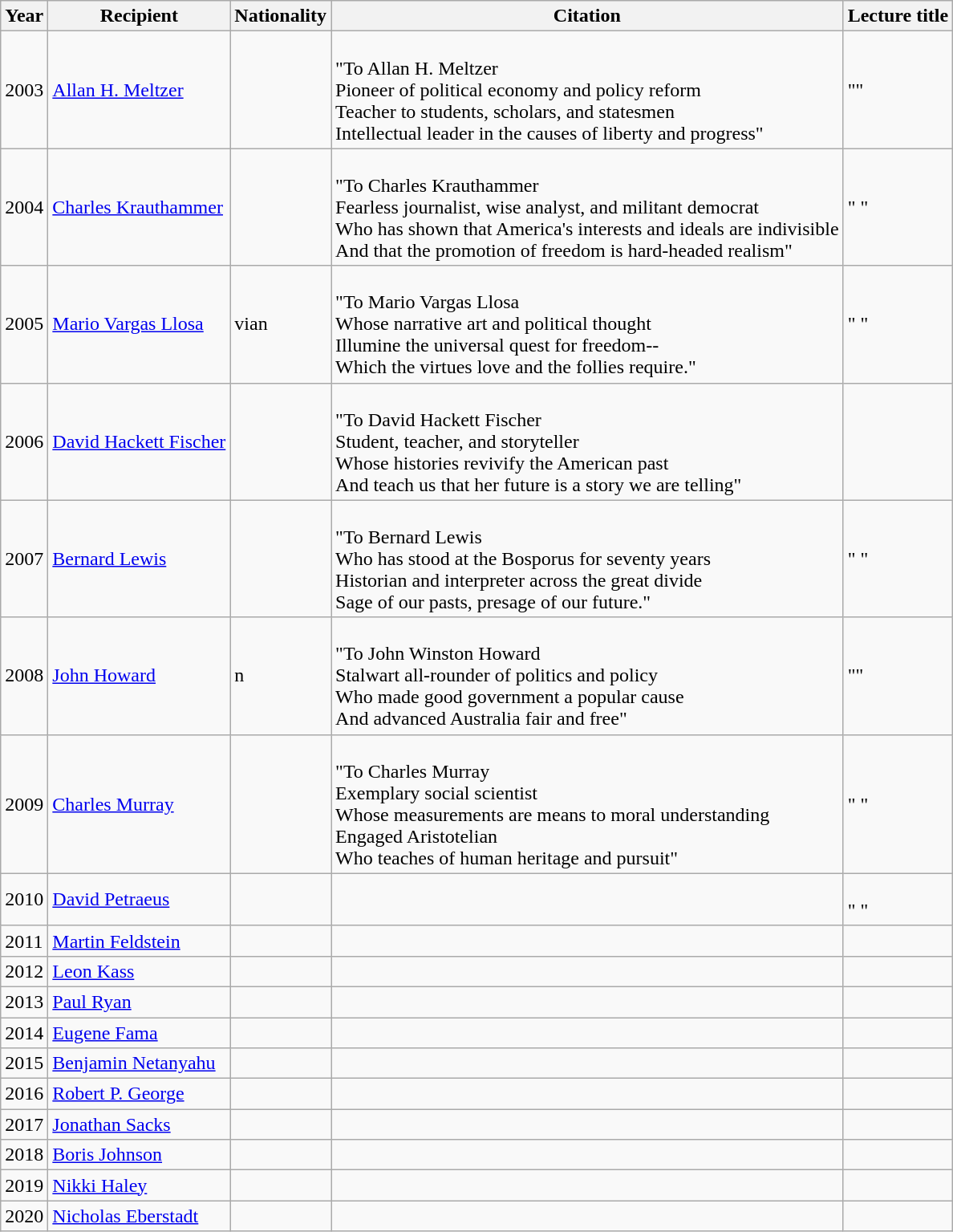<table class="wikitable">
<tr>
<th>Year</th>
<th>Recipient</th>
<th>Nationality</th>
<th>Citation</th>
<th>Lecture title</th>
</tr>
<tr>
<td>2003</td>
<td><a href='#'>Allan H. Meltzer</a></td>
<td></td>
<td><br>"To Allan H. Meltzer<br>
Pioneer of political economy and policy reform<br>
Teacher to students, scholars, and statesmen<br>
Intellectual leader in the causes of liberty and progress"</td>
<td>""</td>
</tr>
<tr>
<td>2004</td>
<td><a href='#'>Charles Krauthammer</a></td>
<td></td>
<td><br>"To Charles Krauthammer<br>
Fearless journalist, wise analyst, and militant democrat<br>
Who has shown that America's interests and ideals are indivisible<br>
And that the promotion of freedom is hard-headed realism"</td>
<td>" "</td>
</tr>
<tr>
<td>2005</td>
<td><a href='#'>Mario Vargas Llosa</a></td>
<td>vian</td>
<td><br>"To Mario Vargas Llosa<br>
Whose narrative art and political thought<br>
Illumine the universal quest for freedom--<br>
Which the virtues love and the follies require."</td>
<td>" "</td>
</tr>
<tr>
<td>2006</td>
<td><a href='#'>David Hackett Fischer</a></td>
<td></td>
<td><br>"To David Hackett Fischer<br>
Student, teacher, and storyteller<br>
Whose histories revivify the American past<br>
And teach us that her future is a story we are telling"</td>
</tr>
<tr>
<td>2007</td>
<td><a href='#'>Bernard Lewis</a></td>
<td><br></td>
<td><br>"To Bernard Lewis<br>
Who has stood at the Bosporus for seventy years<br>
Historian and interpreter across the great divide<br>
Sage of our pasts, presage of our future."</td>
<td>" "</td>
</tr>
<tr>
<td>2008</td>
<td><a href='#'>John Howard</a></td>
<td>n</td>
<td><br>"To John Winston Howard<br>
Stalwart all-rounder of politics and policy<br>
Who made good government a popular cause<br>
And advanced Australia fair and free"</td>
<td>""</td>
</tr>
<tr>
<td>2009</td>
<td><a href='#'>Charles Murray</a></td>
<td></td>
<td><br>"To Charles Murray<br>
Exemplary social scientist<br>
Whose measurements are means to moral understanding<br>
Engaged Aristotelian<br>
Who teaches of human heritage and pursuit"</td>
<td>" "</td>
</tr>
<tr>
<td>2010</td>
<td><a href='#'>David Petraeus</a></td>
<td></td>
<td></td>
<td><br>" "</td>
</tr>
<tr>
<td>2011</td>
<td><a href='#'>Martin Feldstein</a></td>
<td></td>
<td></td>
<td><br></td>
</tr>
<tr>
<td>2012</td>
<td><a href='#'>Leon Kass</a></td>
<td></td>
<td></td>
<td></td>
</tr>
<tr>
<td>2013</td>
<td><a href='#'>Paul Ryan</a></td>
<td></td>
<td></td>
<td></td>
</tr>
<tr>
<td>2014</td>
<td><a href='#'>Eugene Fama</a></td>
<td></td>
<td></td>
<td></td>
</tr>
<tr>
<td>2015</td>
<td><a href='#'>Benjamin Netanyahu</a></td>
<td></td>
<td></td>
<td></td>
</tr>
<tr>
<td>2016</td>
<td><a href='#'>Robert P. George</a></td>
<td></td>
<td></td>
<td></td>
</tr>
<tr>
<td>2017</td>
<td><a href='#'>Jonathan Sacks</a></td>
<td></td>
<td></td>
<td></td>
</tr>
<tr>
<td>2018</td>
<td><a href='#'>Boris Johnson</a></td>
<td></td>
<td></td>
<td></td>
</tr>
<tr>
<td>2019</td>
<td><a href='#'>Nikki Haley</a></td>
<td></td>
<td></td>
<td></td>
</tr>
<tr>
<td>2020</td>
<td><a href='#'>Nicholas Eberstadt</a></td>
<td></td>
<td></td>
<td></td>
</tr>
</table>
